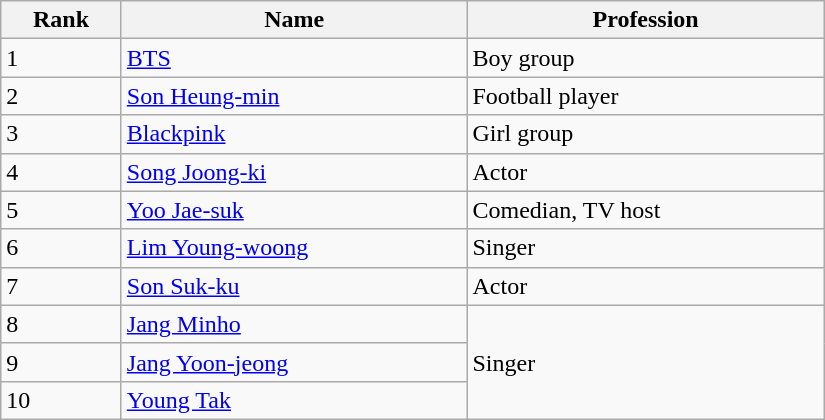<table class="wikitable" style="width:550px">
<tr>
<th>Rank</th>
<th>Name</th>
<th>Profession</th>
</tr>
<tr>
<td>1</td>
<td><a href='#'>BTS</a></td>
<td>Boy group</td>
</tr>
<tr>
<td>2</td>
<td><a href='#'>Son Heung-min</a></td>
<td>Football player</td>
</tr>
<tr>
<td>3</td>
<td><a href='#'>Blackpink</a></td>
<td>Girl group</td>
</tr>
<tr>
<td>4</td>
<td><a href='#'>Song Joong-ki</a></td>
<td>Actor</td>
</tr>
<tr>
<td>5</td>
<td><a href='#'>Yoo Jae-suk</a></td>
<td>Comedian, TV host</td>
</tr>
<tr>
<td>6</td>
<td><a href='#'>Lim Young-woong</a></td>
<td>Singer</td>
</tr>
<tr>
<td>7</td>
<td><a href='#'>Son Suk-ku</a></td>
<td>Actor</td>
</tr>
<tr>
<td>8</td>
<td><a href='#'>Jang Minho</a></td>
<td rowspan="3">Singer</td>
</tr>
<tr>
<td>9</td>
<td><a href='#'>Jang Yoon-jeong</a></td>
</tr>
<tr>
<td>10</td>
<td><a href='#'>Young Tak</a></td>
</tr>
</table>
